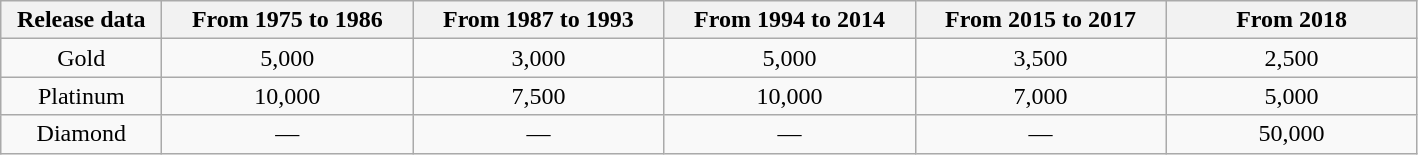<table class=wikitable>
<tr>
<th width="100">Release data</th>
<th width="160">From 1975 to 1986</th>
<th width="160">From 1987 to 1993</th>
<th width="160">From 1994 to 2014</th>
<th width="160">From 2015 to 2017</th>
<th width="160">From 2018</th>
</tr>
<tr>
<td align="center">Gold</td>
<td align="center">5,000</td>
<td align="center">3,000</td>
<td align="center">5,000</td>
<td align="center">3,500</td>
<td align="center">2,500</td>
</tr>
<tr>
<td align="center">Platinum</td>
<td align="center">10,000</td>
<td align="center">7,500</td>
<td align="center">10,000</td>
<td align="center">7,000</td>
<td align="center">5,000</td>
</tr>
<tr>
<td align="center">Diamond</td>
<td align="center">—</td>
<td align="center">—</td>
<td align="center">—</td>
<td align="center">—</td>
<td align="center">50,000</td>
</tr>
</table>
